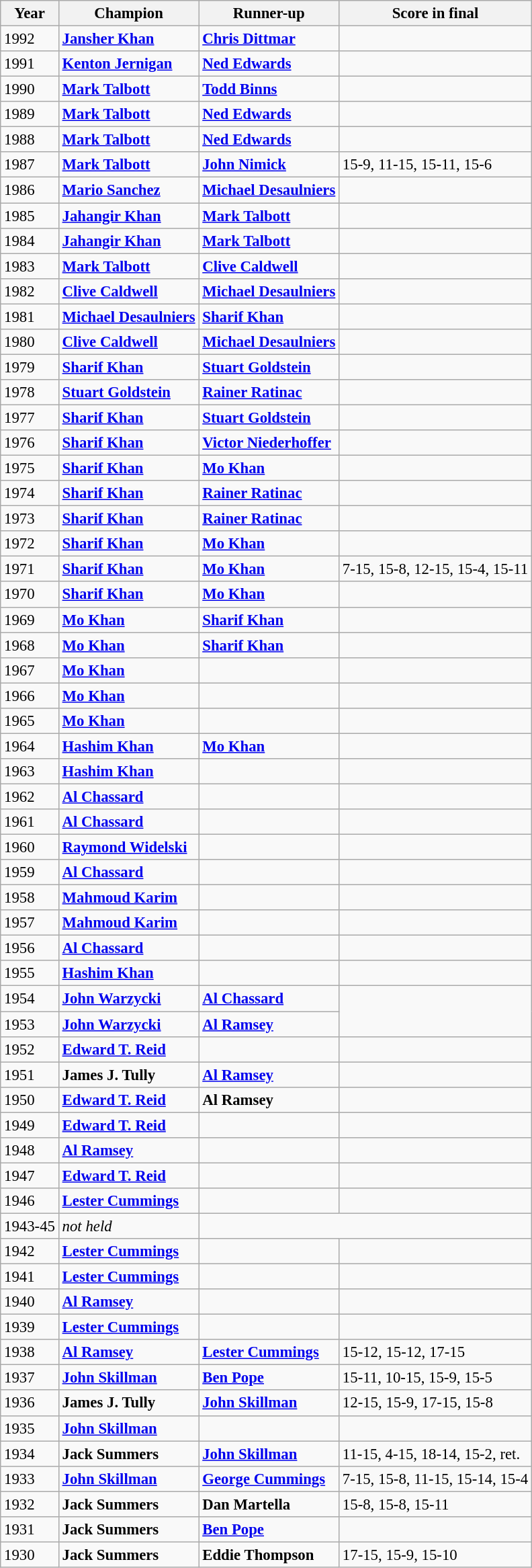<table class="wikitable"style="font-size:95%;">
<tr>
<th>Year</th>
<th>Champion</th>
<th>Runner-up</th>
<th>Score in final</th>
</tr>
<tr>
<td>1992</td>
<td> <strong><a href='#'>Jansher Khan</a></strong></td>
<td> <strong><a href='#'>Chris Dittmar</a></strong></td>
<td></td>
</tr>
<tr>
<td>1991</td>
<td> <strong><a href='#'>Kenton Jernigan</a></strong></td>
<td> <strong><a href='#'>Ned Edwards</a></strong></td>
<td></td>
</tr>
<tr>
<td>1990</td>
<td> <strong><a href='#'>Mark Talbott</a></strong></td>
<td> <strong><a href='#'>Todd Binns</a></strong></td>
<td></td>
</tr>
<tr>
<td>1989</td>
<td> <strong><a href='#'>Mark Talbott</a></strong></td>
<td> <strong><a href='#'>Ned Edwards</a></strong></td>
<td></td>
</tr>
<tr>
<td>1988</td>
<td> <strong><a href='#'>Mark Talbott</a></strong></td>
<td> <strong><a href='#'>Ned Edwards</a></strong></td>
<td></td>
</tr>
<tr>
<td>1987</td>
<td> <strong><a href='#'>Mark Talbott</a></strong></td>
<td><strong><a href='#'>John Nimick</a></strong></td>
<td>15-9, 11-15, 15-11, 15-6</td>
</tr>
<tr>
<td>1986</td>
<td> <strong><a href='#'>Mario Sanchez</a></strong></td>
<td> <strong><a href='#'>Michael Desaulniers</a></strong></td>
<td></td>
</tr>
<tr>
<td>1985</td>
<td> <strong><a href='#'>Jahangir Khan</a></strong></td>
<td> <strong><a href='#'>Mark Talbott</a></strong></td>
<td></td>
</tr>
<tr>
<td>1984</td>
<td> <strong><a href='#'>Jahangir Khan</a></strong></td>
<td><strong><a href='#'>Mark Talbott</a></strong></td>
<td></td>
</tr>
<tr>
<td>1983</td>
<td> <strong><a href='#'>Mark Talbott</a></strong></td>
<td> <strong><a href='#'>Clive Caldwell</a></strong></td>
<td></td>
</tr>
<tr>
<td>1982</td>
<td> <strong><a href='#'>Clive Caldwell</a></strong></td>
<td> <strong><a href='#'>Michael Desaulniers</a></strong></td>
<td></td>
</tr>
<tr>
<td>1981</td>
<td> <strong><a href='#'>Michael Desaulniers</a></strong></td>
<td> <strong><a href='#'>Sharif Khan</a></strong></td>
<td></td>
</tr>
<tr>
<td>1980</td>
<td> <strong><a href='#'>Clive Caldwell</a></strong></td>
<td> <strong><a href='#'>Michael Desaulniers</a></strong></td>
<td></td>
</tr>
<tr>
<td>1979</td>
<td> <strong><a href='#'>Sharif Khan</a></strong></td>
<td> <strong><a href='#'>Stuart Goldstein</a></strong></td>
<td></td>
</tr>
<tr>
<td>1978</td>
<td> <strong><a href='#'>Stuart Goldstein</a></strong></td>
<td> <strong><a href='#'>Rainer Ratinac</a></strong></td>
<td></td>
</tr>
<tr>
<td>1977</td>
<td> <strong><a href='#'>Sharif Khan</a></strong></td>
<td> <strong><a href='#'>Stuart Goldstein</a></strong></td>
<td></td>
</tr>
<tr>
<td>1976</td>
<td> <strong><a href='#'>Sharif Khan</a></strong></td>
<td><strong><a href='#'>Victor Niederhoffer</a></strong></td>
<td></td>
</tr>
<tr>
<td>1975</td>
<td> <strong><a href='#'>Sharif Khan</a></strong></td>
<td> <strong><a href='#'>Mo Khan</a></strong></td>
<td></td>
</tr>
<tr>
<td>1974</td>
<td> <strong><a href='#'>Sharif Khan</a></strong></td>
<td> <strong><a href='#'>Rainer Ratinac</a></strong></td>
<td></td>
</tr>
<tr>
<td>1973</td>
<td> <strong><a href='#'>Sharif Khan</a></strong></td>
<td> <strong><a href='#'>Rainer Ratinac</a></strong></td>
<td></td>
</tr>
<tr>
<td>1972</td>
<td> <strong><a href='#'>Sharif Khan</a></strong></td>
<td> <strong><a href='#'>Mo Khan</a></strong></td>
<td></td>
</tr>
<tr>
<td>1971</td>
<td> <strong><a href='#'>Sharif Khan</a></strong></td>
<td> <strong><a href='#'>Mo Khan</a></strong></td>
<td>7-15, 15-8, 12-15, 15-4, 15-11</td>
</tr>
<tr>
<td>1970</td>
<td> <strong><a href='#'>Sharif Khan</a></strong></td>
<td> <strong><a href='#'>Mo Khan</a></strong></td>
<td></td>
</tr>
<tr>
<td>1969</td>
<td> <strong><a href='#'>Mo Khan</a></strong></td>
<td> <strong><a href='#'>Sharif Khan</a></strong></td>
<td></td>
</tr>
<tr>
<td>1968</td>
<td> <strong><a href='#'>Mo Khan</a></strong></td>
<td> <strong><a href='#'>Sharif Khan</a></strong></td>
<td></td>
</tr>
<tr>
<td>1967</td>
<td> <strong><a href='#'>Mo Khan</a></strong></td>
<td></td>
<td></td>
</tr>
<tr>
<td>1966</td>
<td> <strong><a href='#'>Mo Khan</a></strong></td>
<td></td>
<td></td>
</tr>
<tr>
<td>1965</td>
<td> <strong><a href='#'>Mo Khan</a></strong></td>
<td></td>
<td></td>
</tr>
<tr>
<td>1964</td>
<td> <strong><a href='#'>Hashim Khan</a></strong></td>
<td> <strong><a href='#'>Mo Khan</a></strong></td>
<td></td>
</tr>
<tr>
<td>1963</td>
<td> <strong><a href='#'>Hashim Khan</a></strong></td>
<td></td>
<td></td>
</tr>
<tr>
<td>1962</td>
<td> <strong><a href='#'>Al Chassard</a></strong></td>
<td></td>
<td></td>
</tr>
<tr>
<td>1961</td>
<td> <strong><a href='#'>Al Chassard</a></strong></td>
<td></td>
<td></td>
</tr>
<tr>
<td>1960</td>
<td> <strong><a href='#'>Raymond Widelski</a></strong></td>
<td></td>
<td></td>
</tr>
<tr>
<td>1959</td>
<td> <strong><a href='#'>Al Chassard</a></strong></td>
<td></td>
<td></td>
</tr>
<tr>
<td>1958</td>
<td> <strong><a href='#'>Mahmoud Karim</a></strong></td>
<td></td>
<td></td>
</tr>
<tr>
<td>1957</td>
<td> <strong><a href='#'>Mahmoud Karim</a></strong></td>
<td></td>
<td></td>
</tr>
<tr>
<td>1956</td>
<td> <strong><a href='#'>Al Chassard</a></strong></td>
<td></td>
<td></td>
</tr>
<tr>
<td>1955</td>
<td> <strong><a href='#'>Hashim Khan</a></strong></td>
<td></td>
<td></td>
</tr>
<tr>
<td>1954</td>
<td> <strong><a href='#'>John Warzycki</a></strong></td>
<td> <strong><a href='#'>Al Chassard</a></strong></td>
</tr>
<tr>
<td>1953</td>
<td> <strong><a href='#'>John Warzycki</a></strong></td>
<td> <strong><a href='#'>Al Ramsey</a></strong></td>
</tr>
<tr>
<td>1952</td>
<td> <strong><a href='#'>Edward T. Reid</a></strong></td>
<td></td>
<td></td>
</tr>
<tr>
<td>1951</td>
<td> <strong>James J. Tully</strong></td>
<td> <strong><a href='#'>Al Ramsey</a></strong></td>
<td></td>
</tr>
<tr>
<td>1950</td>
<td> <strong><a href='#'>Edward T. Reid</a></strong></td>
<td> <strong>Al Ramsey</strong></td>
</tr>
<tr>
<td>1949</td>
<td> <strong><a href='#'>Edward T. Reid</a></strong></td>
<td></td>
<td></td>
</tr>
<tr>
<td>1948</td>
<td> <strong><a href='#'>Al Ramsey</a></strong></td>
<td></td>
<td></td>
</tr>
<tr>
<td>1947</td>
<td> <strong><a href='#'>Edward T. Reid</a></strong></td>
<td></td>
<td></td>
</tr>
<tr>
<td>1946</td>
<td> <strong><a href='#'>Lester Cummings</a></strong></td>
<td></td>
<td></td>
</tr>
<tr>
<td>1943-45</td>
<td><em>not held</em></td>
</tr>
<tr>
<td>1942</td>
<td> <strong><a href='#'>Lester Cummings</a></strong></td>
<td></td>
<td></td>
</tr>
<tr>
<td>1941</td>
<td> <strong><a href='#'>Lester Cummings</a></strong></td>
<td></td>
<td></td>
</tr>
<tr>
<td>1940</td>
<td> <strong><a href='#'>Al Ramsey</a></strong></td>
<td></td>
<td></td>
</tr>
<tr>
<td>1939</td>
<td> <strong><a href='#'>Lester Cummings</a></strong></td>
<td></td>
<td></td>
</tr>
<tr>
<td>1938</td>
<td> <strong><a href='#'>Al Ramsey</a></strong></td>
<td> <strong><a href='#'>Lester Cummings</a></strong></td>
<td>15-12, 15-12, 17-15</td>
</tr>
<tr>
<td>1937</td>
<td> <strong><a href='#'>John Skillman</a></strong></td>
<td> <strong><a href='#'>Ben Pope</a></strong></td>
<td>15-11, 10-15, 15-9, 15-5</td>
</tr>
<tr>
<td>1936</td>
<td> <strong>James J. Tully</strong></td>
<td> <strong><a href='#'>John Skillman</a></strong></td>
<td>12-15, 15-9, 17-15, 15-8</td>
</tr>
<tr>
<td>1935</td>
<td> <strong><a href='#'>John Skillman</a></strong></td>
<td></td>
<td></td>
</tr>
<tr>
<td>1934</td>
<td> <strong>Jack Summers</strong></td>
<td> <strong><a href='#'>John Skillman</a></strong></td>
<td>11-15, 4-15, 18-14, 15-2, ret.</td>
</tr>
<tr>
<td>1933</td>
<td> <strong><a href='#'>John Skillman</a></strong></td>
<td> <strong><a href='#'>George Cummings</a></strong></td>
<td>7-15, 15-8, 11-15, 15-14, 15-4</td>
</tr>
<tr>
<td>1932</td>
<td> <strong>Jack Summers</strong></td>
<td> <strong>Dan Martella</strong></td>
<td>15-8, 15-8, 15-11</td>
</tr>
<tr>
<td>1931</td>
<td> <strong>Jack Summers</strong></td>
<td> <strong><a href='#'>Ben Pope</a></strong></td>
<td></td>
</tr>
<tr>
<td>1930</td>
<td> <strong>Jack Summers</strong></td>
<td> <strong>Eddie Thompson</strong></td>
<td>17-15, 15-9, 15-10</td>
</tr>
</table>
